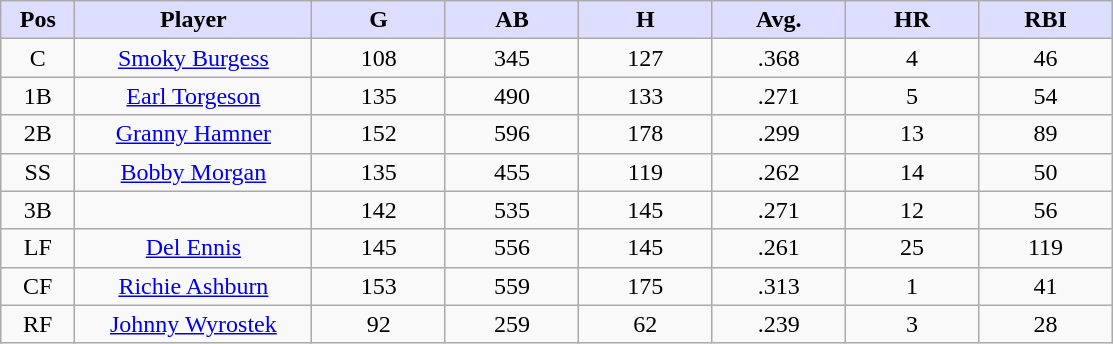<table class="wikitable sortable">
<tr>
<th style="background:#ddf; width:5%;">Pos</th>
<th style="background:#ddf; width:16%;">Player</th>
<th style="background:#ddf; width:9%;">G</th>
<th style="background:#ddf; width:9%;">AB</th>
<th style="background:#ddf; width:9%;">H</th>
<th style="background:#ddf; width:9%;">Avg.</th>
<th style="background:#ddf; width:9%;">HR</th>
<th style="background:#ddf; width:9%;">RBI</th>
</tr>
<tr style="text-align:center;">
<td>C</td>
<td><a href='#'>Smoky Burgess</a></td>
<td>108</td>
<td>345</td>
<td>127</td>
<td>.368</td>
<td>4</td>
<td>46</td>
</tr>
<tr align=center>
<td>1B</td>
<td><a href='#'>Earl Torgeson</a></td>
<td>135</td>
<td>490</td>
<td>133</td>
<td>.271</td>
<td>5</td>
<td>54</td>
</tr>
<tr align=center>
<td>2B</td>
<td><a href='#'>Granny Hamner</a></td>
<td>152</td>
<td>596</td>
<td>178</td>
<td>.299</td>
<td>13</td>
<td>89</td>
</tr>
<tr align=center>
<td>SS</td>
<td><a href='#'>Bobby Morgan</a></td>
<td>135</td>
<td>455</td>
<td>119</td>
<td>.262</td>
<td>14</td>
<td>50</td>
</tr>
<tr align=center>
<td>3B</td>
<td></td>
<td>142</td>
<td>535</td>
<td>145</td>
<td>.271</td>
<td>12</td>
<td>56</td>
</tr>
<tr align=center>
<td>LF</td>
<td><a href='#'>Del Ennis</a></td>
<td>145</td>
<td>556</td>
<td>145</td>
<td>.261</td>
<td>25</td>
<td>119</td>
</tr>
<tr align=center>
<td>CF</td>
<td><a href='#'>Richie Ashburn</a></td>
<td>153</td>
<td>559</td>
<td>175</td>
<td>.313</td>
<td>1</td>
<td>41</td>
</tr>
<tr align=center>
<td>RF</td>
<td><a href='#'>Johnny Wyrostek</a></td>
<td>92</td>
<td>259</td>
<td>62</td>
<td>.239</td>
<td>3</td>
<td>28</td>
</tr>
</table>
